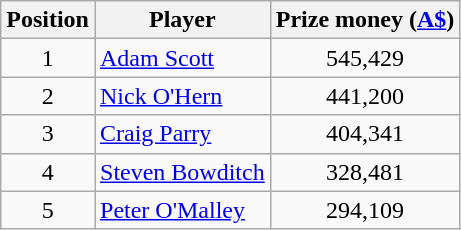<table class="wikitable">
<tr>
<th>Position</th>
<th>Player</th>
<th>Prize money (<a href='#'>A$</a>)</th>
</tr>
<tr>
<td align=center>1</td>
<td> <a href='#'>Adam Scott</a></td>
<td align=center>545,429</td>
</tr>
<tr>
<td align=center>2</td>
<td> <a href='#'>Nick O'Hern</a></td>
<td align=center>441,200</td>
</tr>
<tr>
<td align=center>3</td>
<td> <a href='#'>Craig Parry</a></td>
<td align=center>404,341</td>
</tr>
<tr>
<td align=center>4</td>
<td> <a href='#'>Steven Bowditch</a></td>
<td align=center>328,481</td>
</tr>
<tr>
<td align=center>5</td>
<td> <a href='#'>Peter O'Malley</a></td>
<td align=center>294,109</td>
</tr>
</table>
